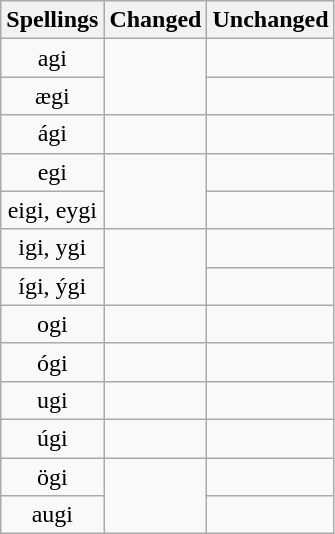<table class="wikitable" style="text-align: center;">
<tr>
<th>Spellings</th>
<th>Changed</th>
<th>Unchanged</th>
</tr>
<tr>
<td>agi</td>
<td rowspan="2"></td>
<td></td>
</tr>
<tr>
<td>ægi</td>
<td></td>
</tr>
<tr>
<td>ági</td>
<td></td>
<td></td>
</tr>
<tr>
<td>egi</td>
<td rowspan="2"></td>
<td></td>
</tr>
<tr>
<td>eigi, eygi</td>
<td></td>
</tr>
<tr>
<td>igi, ygi</td>
<td rowspan="2"></td>
<td></td>
</tr>
<tr>
<td>ígi, ýgi</td>
<td></td>
</tr>
<tr>
<td>ogi</td>
<td></td>
<td></td>
</tr>
<tr>
<td>ógi</td>
<td></td>
<td></td>
</tr>
<tr>
<td>ugi</td>
<td></td>
<td></td>
</tr>
<tr>
<td>úgi</td>
<td></td>
<td></td>
</tr>
<tr>
<td>ögi</td>
<td rowspan="2"></td>
<td></td>
</tr>
<tr>
<td>augi</td>
<td></td>
</tr>
</table>
